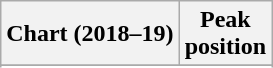<table class="wikitable sortable plainrowheaders">
<tr>
<th>Chart (2018–19)</th>
<th>Peak<br>position</th>
</tr>
<tr>
</tr>
<tr>
</tr>
</table>
